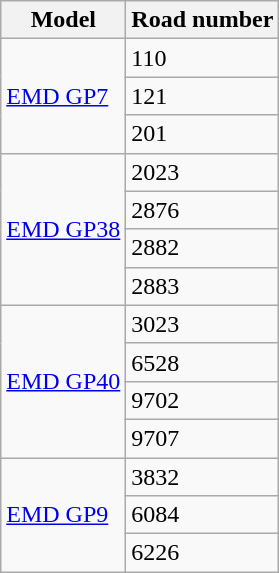<table class="wikitable">
<tr>
<th>Model</th>
<th>Road number</th>
</tr>
<tr>
<td rowspan="3"><a href='#'>EMD GP7</a></td>
<td>110</td>
</tr>
<tr>
<td>121</td>
</tr>
<tr>
<td>201</td>
</tr>
<tr>
<td rowspan="4"><a href='#'>EMD GP38</a></td>
<td>2023</td>
</tr>
<tr>
<td>2876</td>
</tr>
<tr>
<td>2882</td>
</tr>
<tr>
<td>2883</td>
</tr>
<tr>
<td rowspan="4"><a href='#'>EMD GP40</a></td>
<td>3023</td>
</tr>
<tr>
<td>6528</td>
</tr>
<tr>
<td>9702</td>
</tr>
<tr>
<td>9707</td>
</tr>
<tr>
<td rowspan="3"><a href='#'>EMD GP9</a></td>
<td>3832</td>
</tr>
<tr>
<td>6084</td>
</tr>
<tr>
<td>6226</td>
</tr>
</table>
